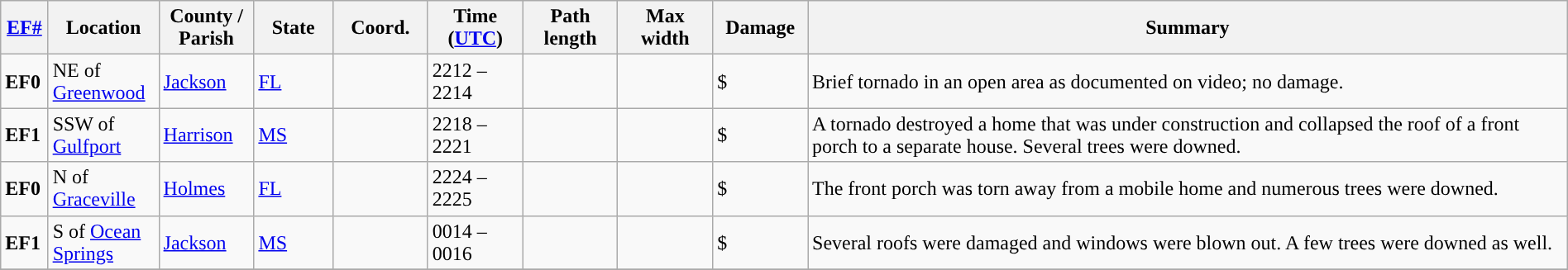<table class="wikitable sortable" style="width:100%;">
<tr>
<th scope="col" width="3%" align="center"><a href='#'>EF#</a></th>
<th scope="col" width="7%" align="center" class="unsortable">Location</th>
<th scope="col" width="6%" align="center" class="unsortable">County / Parish</th>
<th scope="col" width="5%" align="center">State</th>
<th scope="col" width="6%" align="center">Coord.</th>
<th scope="col" width="6%" align="center">Time (<a href='#'>UTC</a>)</th>
<th scope="col" width="6%" align="center">Path length</th>
<th scope="col" width="6%" align="center">Max width</th>
<th scope="col" width="6%" align="center">Damage</th>
<th scope="col" width="48%" class="unsortable" align="center">Summary</th>
</tr>
<tr>
<td><strong>EF0</strong></td>
<td>NE of <a href='#'>Greenwood</a></td>
<td><a href='#'>Jackson</a></td>
<td><a href='#'>FL</a></td>
<td></td>
<td>2212 – 2214</td>
<td></td>
<td></td>
<td>$</td>
<td>Brief tornado in an open area as documented on video; no damage.</td>
</tr>
<tr>
<td><strong>EF1</strong></td>
<td>SSW of <a href='#'>Gulfport</a></td>
<td><a href='#'>Harrison</a></td>
<td><a href='#'>MS</a></td>
<td></td>
<td>2218 – 2221</td>
<td></td>
<td></td>
<td>$</td>
<td>A tornado destroyed a home that was under construction and collapsed the roof of a front porch to a separate house. Several trees were downed.</td>
</tr>
<tr>
<td><strong>EF0</strong></td>
<td>N of <a href='#'>Graceville</a></td>
<td><a href='#'>Holmes</a></td>
<td><a href='#'>FL</a></td>
<td></td>
<td>2224 – 2225</td>
<td></td>
<td></td>
<td>$</td>
<td>The front porch was torn away from a mobile home and numerous trees were downed.</td>
</tr>
<tr>
<td><strong>EF1</strong></td>
<td>S of <a href='#'>Ocean Springs</a></td>
<td><a href='#'>Jackson</a></td>
<td><a href='#'>MS</a></td>
<td></td>
<td>0014 – 0016</td>
<td></td>
<td></td>
<td>$</td>
<td>Several roofs were damaged and windows were blown out. A few trees were downed as well.</td>
</tr>
<tr>
</tr>
</table>
